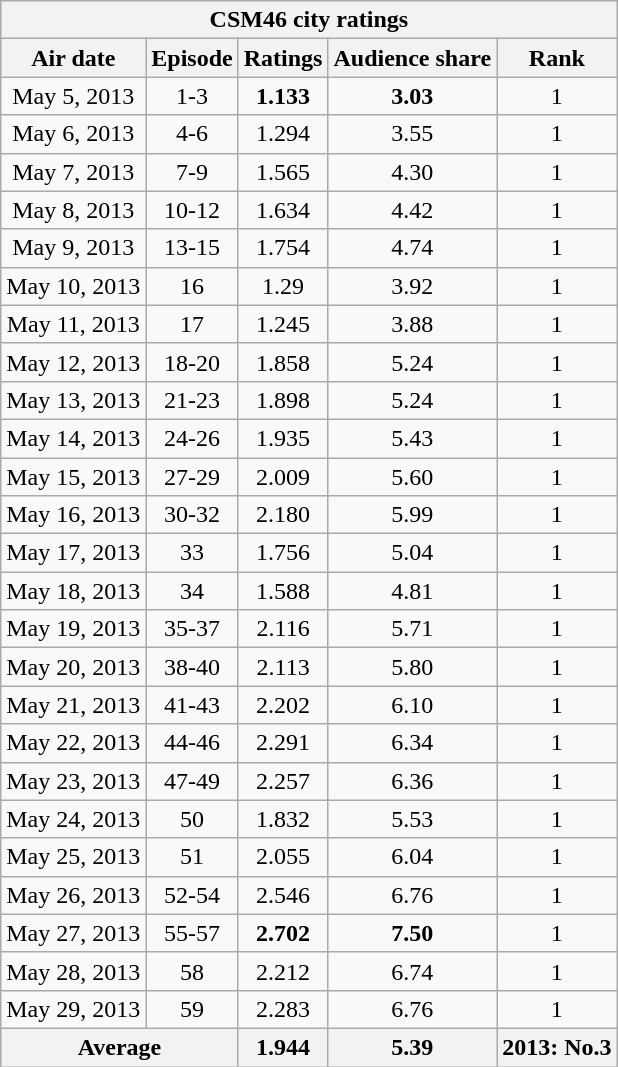<table class="wikitable sortable mw-collapsible mw-collapsed jquery-tablesorter" style="text-align:center">
<tr>
<th colspan="5">CSM46 city ratings</th>
</tr>
<tr>
<th>Air date</th>
<th>Episode</th>
<th>Ratings</th>
<th>Audience share</th>
<th>Rank</th>
</tr>
<tr>
<td>May 5, 2013</td>
<td>1-3</td>
<td><strong><span>1.133</span></strong></td>
<td><strong><span>3.03</span></strong></td>
<td>1</td>
</tr>
<tr>
<td>May 6, 2013</td>
<td>4-6</td>
<td>1.294</td>
<td>3.55</td>
<td>1</td>
</tr>
<tr>
<td>May 7, 2013</td>
<td>7-9</td>
<td>1.565</td>
<td>4.30</td>
<td>1</td>
</tr>
<tr>
<td>May 8, 2013</td>
<td>10-12</td>
<td>1.634</td>
<td>4.42</td>
<td>1</td>
</tr>
<tr>
<td>May 9, 2013</td>
<td>13-15</td>
<td>1.754</td>
<td>4.74</td>
<td>1</td>
</tr>
<tr>
<td>May 10, 2013</td>
<td>16</td>
<td>1.29</td>
<td>3.92</td>
<td>1</td>
</tr>
<tr>
<td>May 11, 2013</td>
<td>17</td>
<td>1.245</td>
<td>3.88</td>
<td>1</td>
</tr>
<tr>
<td>May 12, 2013</td>
<td>18-20</td>
<td>1.858</td>
<td>5.24</td>
<td>1</td>
</tr>
<tr>
<td>May 13, 2013</td>
<td>21-23</td>
<td>1.898</td>
<td>5.24</td>
<td>1</td>
</tr>
<tr>
<td>May 14, 2013</td>
<td>24-26</td>
<td>1.935</td>
<td>5.43</td>
<td>1</td>
</tr>
<tr>
<td>May 15, 2013</td>
<td>27-29</td>
<td>2.009</td>
<td>5.60</td>
<td>1</td>
</tr>
<tr>
<td>May 16, 2013</td>
<td>30-32</td>
<td>2.180</td>
<td>5.99</td>
<td>1</td>
</tr>
<tr>
<td>May 17, 2013</td>
<td>33</td>
<td>1.756</td>
<td>5.04</td>
<td>1</td>
</tr>
<tr>
<td>May 18, 2013</td>
<td>34</td>
<td>1.588</td>
<td>4.81</td>
<td>1</td>
</tr>
<tr>
<td>May 19, 2013</td>
<td>35-37</td>
<td>2.116</td>
<td>5.71</td>
<td>1</td>
</tr>
<tr>
<td>May 20, 2013</td>
<td>38-40</td>
<td>2.113</td>
<td>5.80</td>
<td>1</td>
</tr>
<tr>
<td>May 21, 2013</td>
<td>41-43</td>
<td>2.202</td>
<td>6.10</td>
<td>1</td>
</tr>
<tr>
<td>May 22, 2013</td>
<td>44-46</td>
<td>2.291</td>
<td>6.34</td>
<td>1</td>
</tr>
<tr>
<td>May 23, 2013</td>
<td>47-49</td>
<td>2.257</td>
<td>6.36</td>
<td>1</td>
</tr>
<tr>
<td>May 24, 2013</td>
<td>50</td>
<td>1.832</td>
<td>5.53</td>
<td>1</td>
</tr>
<tr>
<td>May 25, 2013</td>
<td>51</td>
<td>2.055</td>
<td>6.04</td>
<td>1</td>
</tr>
<tr>
<td>May 26, 2013</td>
<td>52-54</td>
<td>2.546</td>
<td>6.76</td>
<td>1</td>
</tr>
<tr>
<td>May 27, 2013</td>
<td>55-57</td>
<td><strong><span>2.702</span></strong></td>
<td><strong><span>7.50</span></strong></td>
<td>1</td>
</tr>
<tr>
<td>May 28, 2013</td>
<td>58</td>
<td>2.212</td>
<td>6.74</td>
<td>1</td>
</tr>
<tr>
<td>May 29, 2013</td>
<td>59</td>
<td>2.283</td>
<td>6.76</td>
<td>1</td>
</tr>
<tr>
<th colspan="2">Average</th>
<th>1.944</th>
<th>5.39</th>
<th>2013: No.3</th>
</tr>
</table>
